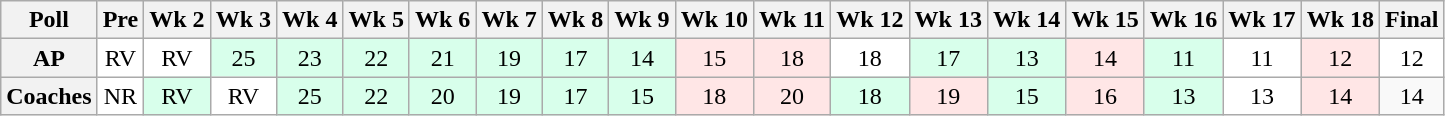<table class="wikitable" style="white-space:nowrap;">
<tr>
<th>Poll</th>
<th>Pre</th>
<th>Wk 2</th>
<th>Wk 3</th>
<th>Wk 4</th>
<th>Wk 5</th>
<th>Wk 6</th>
<th>Wk 7</th>
<th>Wk 8</th>
<th>Wk 9</th>
<th>Wk 10</th>
<th>Wk 11</th>
<th>Wk 12</th>
<th>Wk 13</th>
<th>Wk 14</th>
<th>Wk 15</th>
<th>Wk 16</th>
<th>Wk 17</th>
<th>Wk 18</th>
<th>Final</th>
</tr>
<tr style="text-align:center;">
<th>AP</th>
<td style="background:#FFF;">RV</td>
<td style="background:#FFF;">RV</td>
<td style="background:#D8FFEB;">25</td>
<td style="background:#D8FFEB;">23</td>
<td style="background:#D8FFEB;">22</td>
<td style="background:#D8FFEB;">21</td>
<td style="background:#D8FFEB;">19</td>
<td style="background:#D8FFEB;">17</td>
<td style="background:#D8FFEB;">14</td>
<td style="background:#FFE6E6;">15</td>
<td style="background:#FFE6E6;">18</td>
<td style="background:#FFF;">18</td>
<td style="background:#D8FFEB;">17</td>
<td style="background:#D8FFEB;">13</td>
<td style="background:#FFE6E6;">14</td>
<td style="background:#D8FFEB;">11</td>
<td style="background:#FFF;">11</td>
<td style="background:#FFE6E6;">12</td>
<td style="background:#FFF;">12</td>
</tr>
<tr style="text-align:center;">
<th>Coaches</th>
<td style="background:#FFF;">NR</td>
<td style="background:#D8FFEB;">RV</td>
<td style="background:#FFF;">RV</td>
<td style="background:#D8FFEB;">25</td>
<td style="background:#D8FFEB;">22</td>
<td style="background:#D8FFEB;">20</td>
<td style="background:#D8FFEB;">19</td>
<td style="background:#D8FFEB;">17</td>
<td style="background:#D8FFEB;">15</td>
<td style="background:#FFE6E6;">18</td>
<td style="background:#FFE6E6;">20</td>
<td style="background:#D8FFEB;">18</td>
<td style="background:#FFE6E6;">19</td>
<td style="background:#D8FFEB;">15</td>
<td style="background:#FFE6E6;">16</td>
<td style="background:#D8FFEB;">13</td>
<td style="background:#FFF;">13</td>
<td style="background:#FFE6E6;">14</td>
<td>14</td>
</tr>
</table>
